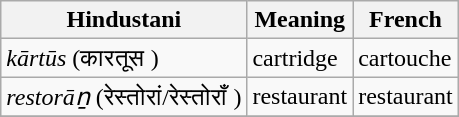<table class="wikitable">
<tr>
<th>Hindustani</th>
<th>Meaning</th>
<th>French</th>
</tr>
<tr>
<td><em>kārtūs</em> (कारतूस )</td>
<td>cartridge</td>
<td>cartouche</td>
</tr>
<tr>
<td><em>restorāṉ</em> (रेस्तोरां/रेस्तोराँ )</td>
<td>restaurant</td>
<td>restaurant</td>
</tr>
<tr>
</tr>
</table>
